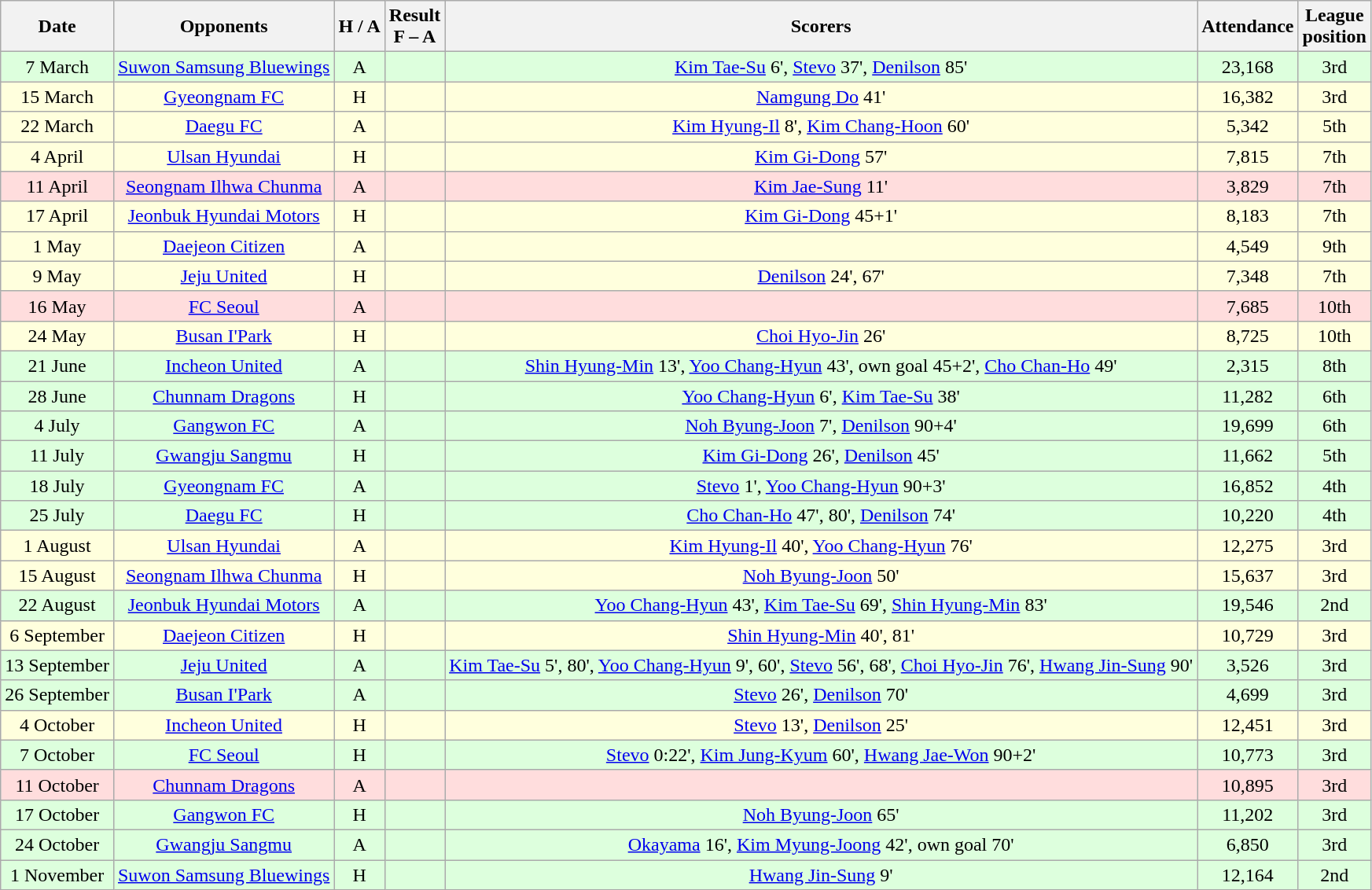<table class="wikitable" style="text-align:center">
<tr>
<th>Date</th>
<th>Opponents</th>
<th>H / A</th>
<th>Result<br>F – A</th>
<th>Scorers</th>
<th>Attendance</th>
<th>League<br>position</th>
</tr>
<tr style="background:#dfd;">
<td>7 March</td>
<td><a href='#'>Suwon Samsung Bluewings</a></td>
<td>A</td>
<td></td>
<td><a href='#'>Kim Tae-Su</a> 6', <a href='#'>Stevo</a> 37', <a href='#'>Denilson</a> 85'</td>
<td>23,168</td>
<td>3rd</td>
</tr>
<tr style="background:#ffd;">
<td>15 March</td>
<td><a href='#'>Gyeongnam FC</a></td>
<td>H</td>
<td></td>
<td><a href='#'>Namgung Do</a> 41'</td>
<td>16,382</td>
<td>3rd</td>
</tr>
<tr style="background:#ffd;">
<td>22 March</td>
<td><a href='#'>Daegu FC</a></td>
<td>A</td>
<td></td>
<td><a href='#'>Kim Hyung-Il</a> 8', <a href='#'>Kim Chang-Hoon</a> 60'</td>
<td>5,342</td>
<td>5th</td>
</tr>
<tr style="background:#ffd;">
<td>4 April</td>
<td><a href='#'>Ulsan Hyundai</a></td>
<td>H</td>
<td></td>
<td><a href='#'>Kim Gi-Dong</a> 57'</td>
<td>7,815</td>
<td>7th</td>
</tr>
<tr style="background:#fdd;">
<td>11 April</td>
<td><a href='#'>Seongnam Ilhwa Chunma</a></td>
<td>A</td>
<td></td>
<td><a href='#'>Kim Jae-Sung</a> 11'</td>
<td>3,829</td>
<td>7th</td>
</tr>
<tr style="background:#ffd;">
<td>17 April</td>
<td><a href='#'>Jeonbuk Hyundai Motors</a></td>
<td>H</td>
<td></td>
<td><a href='#'>Kim Gi-Dong</a> 45+1'</td>
<td>8,183</td>
<td>7th</td>
</tr>
<tr style="background:#ffd;">
<td>1 May</td>
<td><a href='#'>Daejeon Citizen</a></td>
<td>A</td>
<td></td>
<td></td>
<td>4,549</td>
<td>9th</td>
</tr>
<tr style="background:#ffd;">
<td>9 May</td>
<td><a href='#'>Jeju United</a></td>
<td>H</td>
<td></td>
<td><a href='#'>Denilson</a> 24', 67'</td>
<td>7,348</td>
<td>7th</td>
</tr>
<tr style="background:#fdd;">
<td>16 May</td>
<td><a href='#'>FC Seoul</a></td>
<td>A</td>
<td></td>
<td></td>
<td>7,685</td>
<td>10th</td>
</tr>
<tr style="background:#ffd;">
<td>24 May</td>
<td><a href='#'>Busan I'Park</a></td>
<td>H</td>
<td></td>
<td><a href='#'>Choi Hyo-Jin</a> 26'</td>
<td>8,725</td>
<td>10th</td>
</tr>
<tr style="background:#dfd;">
<td>21 June</td>
<td><a href='#'>Incheon United</a></td>
<td>A</td>
<td></td>
<td><a href='#'>Shin Hyung-Min</a> 13', <a href='#'>Yoo Chang-Hyun</a> 43', own goal 45+2', <a href='#'>Cho Chan-Ho</a> 49'</td>
<td>2,315</td>
<td>8th</td>
</tr>
<tr style="background:#dfd;">
<td>28 June</td>
<td><a href='#'>Chunnam Dragons</a></td>
<td>H</td>
<td></td>
<td><a href='#'>Yoo Chang-Hyun</a> 6', <a href='#'>Kim Tae-Su</a> 38'</td>
<td>11,282</td>
<td>6th</td>
</tr>
<tr style="background:#dfd;">
<td>4 July</td>
<td><a href='#'>Gangwon FC</a></td>
<td>A</td>
<td></td>
<td><a href='#'>Noh Byung-Joon</a> 7', <a href='#'>Denilson</a> 90+4'</td>
<td>19,699</td>
<td>6th</td>
</tr>
<tr style="background:#dfd;">
<td>11 July</td>
<td><a href='#'>Gwangju Sangmu</a></td>
<td>H</td>
<td></td>
<td><a href='#'>Kim Gi-Dong</a> 26', <a href='#'>Denilson</a> 45'</td>
<td>11,662</td>
<td>5th</td>
</tr>
<tr style="background:#dfd;">
<td>18 July</td>
<td><a href='#'>Gyeongnam FC</a></td>
<td>A</td>
<td></td>
<td><a href='#'>Stevo</a> 1', <a href='#'>Yoo Chang-Hyun</a> 90+3'</td>
<td>16,852</td>
<td>4th</td>
</tr>
<tr style="background:#dfd;">
<td>25 July</td>
<td><a href='#'>Daegu FC</a></td>
<td>H</td>
<td></td>
<td><a href='#'>Cho Chan-Ho</a> 47', 80', <a href='#'>Denilson</a> 74'</td>
<td>10,220</td>
<td>4th</td>
</tr>
<tr style="background:#ffd;">
<td>1 August</td>
<td><a href='#'>Ulsan Hyundai</a></td>
<td>A</td>
<td></td>
<td><a href='#'>Kim Hyung-Il</a> 40', <a href='#'>Yoo Chang-Hyun</a> 76'</td>
<td>12,275</td>
<td>3rd</td>
</tr>
<tr style="background:#ffd;">
<td>15 August</td>
<td><a href='#'>Seongnam Ilhwa Chunma</a></td>
<td>H</td>
<td></td>
<td><a href='#'>Noh Byung-Joon</a> 50'</td>
<td>15,637</td>
<td>3rd</td>
</tr>
<tr style="background:#dfd;">
<td>22 August</td>
<td><a href='#'>Jeonbuk Hyundai Motors</a></td>
<td>A</td>
<td></td>
<td><a href='#'>Yoo Chang-Hyun</a> 43', <a href='#'>Kim Tae-Su</a> 69', <a href='#'>Shin Hyung-Min</a> 83'</td>
<td>19,546</td>
<td>2nd</td>
</tr>
<tr style="background:#ffd;">
<td>6 September</td>
<td><a href='#'>Daejeon Citizen</a></td>
<td>H</td>
<td></td>
<td><a href='#'>Shin Hyung-Min</a> 40', 81'</td>
<td>10,729</td>
<td>3rd</td>
</tr>
<tr style="background:#dfd;">
<td>13 September</td>
<td><a href='#'>Jeju United</a></td>
<td>A</td>
<td></td>
<td><a href='#'>Kim Tae-Su</a> 5', 80', <a href='#'>Yoo Chang-Hyun</a> 9', 60', <a href='#'>Stevo</a> 56', 68', <a href='#'>Choi Hyo-Jin</a> 76', <a href='#'>Hwang Jin-Sung</a> 90'</td>
<td>3,526</td>
<td>3rd</td>
</tr>
<tr style="background:#dfd;">
<td>26 September</td>
<td><a href='#'>Busan I'Park</a></td>
<td>A</td>
<td></td>
<td><a href='#'>Stevo</a> 26', <a href='#'>Denilson</a> 70'</td>
<td>4,699</td>
<td>3rd</td>
</tr>
<tr style="background:#ffd;">
<td>4 October</td>
<td><a href='#'>Incheon United</a></td>
<td>H</td>
<td></td>
<td><a href='#'>Stevo</a> 13', <a href='#'>Denilson</a> 25'</td>
<td>12,451</td>
<td>3rd</td>
</tr>
<tr style="background:#dfd;">
<td>7 October</td>
<td><a href='#'>FC Seoul</a></td>
<td>H</td>
<td></td>
<td><a href='#'>Stevo</a> 0:22', <a href='#'>Kim Jung-Kyum</a> 60', <a href='#'>Hwang Jae-Won</a> 90+2'</td>
<td>10,773</td>
<td>3rd</td>
</tr>
<tr style="background:#fdd;">
<td>11 October</td>
<td><a href='#'>Chunnam Dragons</a></td>
<td>A</td>
<td></td>
<td></td>
<td>10,895</td>
<td>3rd</td>
</tr>
<tr style="background:#dfd;">
<td>17 October</td>
<td><a href='#'>Gangwon FC</a></td>
<td>H</td>
<td></td>
<td><a href='#'>Noh Byung-Joon</a> 65'</td>
<td>11,202</td>
<td>3rd</td>
</tr>
<tr style="background:#dfd;">
<td>24 October</td>
<td><a href='#'>Gwangju Sangmu</a></td>
<td>A</td>
<td></td>
<td><a href='#'>Okayama</a> 16', <a href='#'>Kim Myung-Joong</a> 42', own goal 70'</td>
<td>6,850</td>
<td>3rd</td>
</tr>
<tr style="background:#dfd;">
<td>1 November</td>
<td><a href='#'>Suwon Samsung Bluewings</a></td>
<td>H</td>
<td></td>
<td><a href='#'>Hwang Jin-Sung</a> 9'</td>
<td>12,164</td>
<td>2nd</td>
</tr>
</table>
